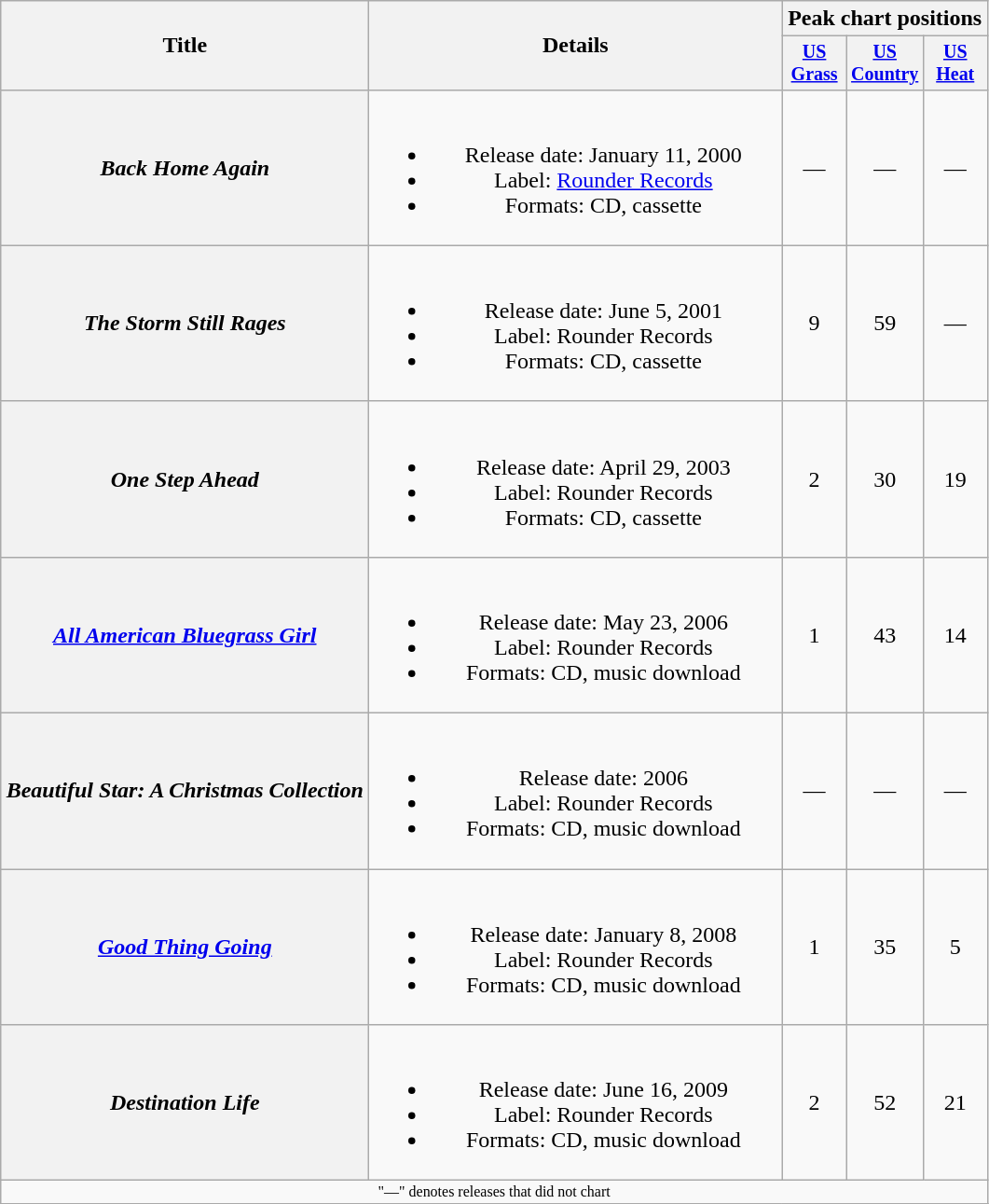<table class="wikitable plainrowheaders" style="text-align:center;">
<tr>
<th rowspan="2" style="width:16em;">Title</th>
<th rowspan="2" style="width:18em;">Details</th>
<th colspan="3">Peak chart positions</th>
</tr>
<tr style="font-size:smaller;">
<th width="40"><a href='#'>US Grass</a><br></th>
<th width="40"><a href='#'>US Country</a><br></th>
<th width="40"><a href='#'>US<br>Heat</a><br></th>
</tr>
<tr>
<th scope="row"><em>Back Home Again</em></th>
<td><br><ul><li>Release date: January 11, 2000</li><li>Label: <a href='#'>Rounder Records</a></li><li>Formats: CD, cassette</li></ul></td>
<td>—</td>
<td>—</td>
<td>—</td>
</tr>
<tr>
<th scope="row"><em>The Storm Still Rages</em></th>
<td><br><ul><li>Release date: June 5, 2001</li><li>Label: Rounder Records</li><li>Formats: CD, cassette</li></ul></td>
<td>9</td>
<td>59</td>
<td>—</td>
</tr>
<tr>
<th scope="row"><em>One Step Ahead</em></th>
<td><br><ul><li>Release date: April 29, 2003</li><li>Label: Rounder Records</li><li>Formats: CD, cassette</li></ul></td>
<td>2</td>
<td>30</td>
<td>19</td>
</tr>
<tr>
<th scope="row"><em><a href='#'>All American Bluegrass Girl</a></em></th>
<td><br><ul><li>Release date: May 23, 2006</li><li>Label: Rounder Records</li><li>Formats: CD, music download</li></ul></td>
<td>1</td>
<td>43</td>
<td>14</td>
</tr>
<tr>
<th scope="row"><em>Beautiful Star: A Christmas Collection</em></th>
<td><br><ul><li>Release date: 2006</li><li>Label: Rounder Records</li><li>Formats: CD, music download</li></ul></td>
<td>—</td>
<td>—</td>
<td>—</td>
</tr>
<tr>
<th scope="row"><em><a href='#'>Good Thing Going</a></em></th>
<td><br><ul><li>Release date: January 8, 2008</li><li>Label: Rounder Records</li><li>Formats: CD, music download</li></ul></td>
<td>1</td>
<td>35</td>
<td>5</td>
</tr>
<tr>
<th scope="row"><em>Destination Life</em></th>
<td><br><ul><li>Release date: June 16, 2009</li><li>Label: Rounder Records</li><li>Formats: CD, music download</li></ul></td>
<td>2</td>
<td>52</td>
<td>21</td>
</tr>
<tr>
<td colspan="5" style="font-size:8pt">"—" denotes releases that did not chart</td>
</tr>
<tr>
</tr>
</table>
